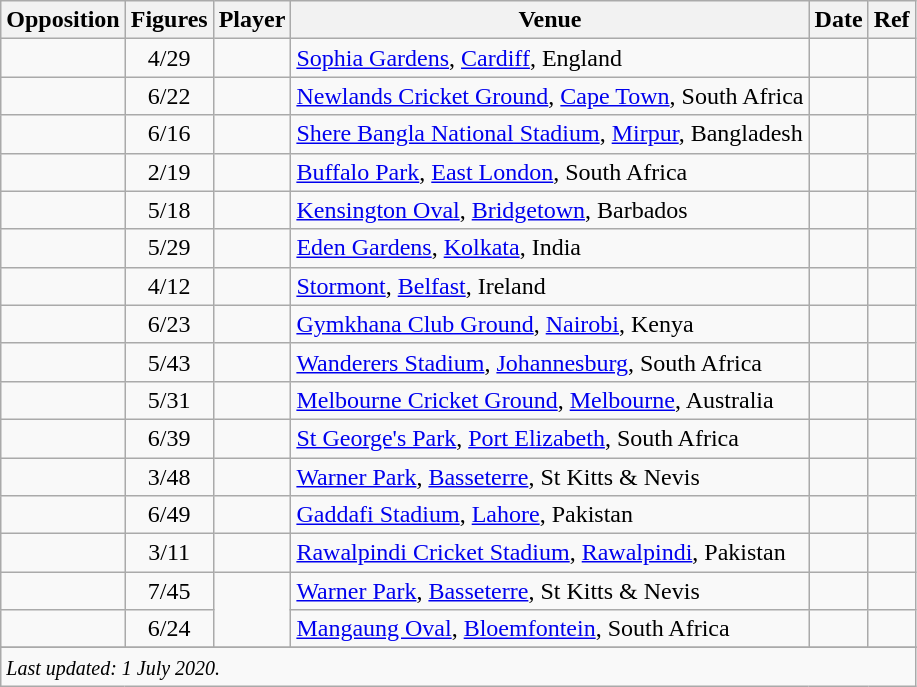<table class="wikitable sortable">
<tr>
<th scope=col>Opposition</th>
<th scope=col>Figures</th>
<th scope=col>Player</th>
<th scope=col>Venue</th>
<th scope=col>Date</th>
<th scope=col>Ref</th>
</tr>
<tr>
<td></td>
<td scope=row style=text-align:center;>4/29</td>
<td></td>
<td><a href='#'>Sophia Gardens</a>, <a href='#'>Cardiff</a>, England</td>
<td> </td>
<td></td>
</tr>
<tr>
<td></td>
<td scope=row style=text-align:center;>6/22</td>
<td></td>
<td><a href='#'>Newlands Cricket Ground</a>, <a href='#'>Cape Town</a>, South Africa</td>
<td></td>
<td></td>
</tr>
<tr>
<td></td>
<td scope=row style=text-align:center;>6/16</td>
<td></td>
<td><a href='#'>Shere Bangla National Stadium</a>, <a href='#'>Mirpur</a>, Bangladesh</td>
<td></td>
<td></td>
</tr>
<tr>
<td></td>
<td scope=row style=text-align:center;>2/19</td>
<td></td>
<td><a href='#'>Buffalo Park</a>, <a href='#'>East London</a>, South Africa</td>
<td> </td>
<td></td>
</tr>
<tr>
<td></td>
<td scope=row style=text-align:center;>5/18</td>
<td></td>
<td><a href='#'>Kensington Oval</a>, <a href='#'>Bridgetown</a>, Barbados</td>
<td> </td>
<td></td>
</tr>
<tr>
<td></td>
<td scope=row style=text-align:center;>5/29</td>
<td></td>
<td><a href='#'>Eden Gardens</a>, <a href='#'>Kolkata</a>, India</td>
<td></td>
<td></td>
</tr>
<tr>
<td></td>
<td scope=row style=text-align:center;>4/12</td>
<td></td>
<td><a href='#'>Stormont</a>, <a href='#'>Belfast</a>, Ireland</td>
<td></td>
<td></td>
</tr>
<tr>
<td></td>
<td scope=row style=text-align:center;>6/23</td>
<td></td>
<td><a href='#'>Gymkhana Club Ground</a>, <a href='#'>Nairobi</a>, Kenya</td>
<td></td>
<td></td>
</tr>
<tr>
<td></td>
<td scope=row style=text-align:center;>5/43</td>
<td></td>
<td><a href='#'>Wanderers Stadium</a>, <a href='#'>Johannesburg</a>, South Africa</td>
<td></td>
<td></td>
</tr>
<tr>
<td></td>
<td scope=row style=text-align:center;>5/31</td>
<td></td>
<td><a href='#'>Melbourne Cricket Ground</a>, <a href='#'>Melbourne</a>, Australia</td>
<td></td>
<td></td>
</tr>
<tr>
<td></td>
<td scope=row style=text-align:center;>6/39</td>
<td></td>
<td><a href='#'>St George's Park</a>, <a href='#'>Port Elizabeth</a>, South Africa</td>
<td></td>
<td></td>
</tr>
<tr>
<td></td>
<td scope=row style=text-align:center;>3/48</td>
<td></td>
<td><a href='#'>Warner Park</a>, <a href='#'>Basseterre</a>, St Kitts & Nevis</td>
<td> </td>
<td></td>
</tr>
<tr>
<td></td>
<td scope=row style=text-align:center;>6/49</td>
<td></td>
<td><a href='#'>Gaddafi Stadium</a>, <a href='#'>Lahore</a>, Pakistan</td>
<td></td>
<td></td>
</tr>
<tr>
<td></td>
<td scope=row style=text-align:center;>3/11</td>
<td></td>
<td><a href='#'>Rawalpindi Cricket Stadium</a>, <a href='#'>Rawalpindi</a>, Pakistan</td>
<td> </td>
<td></td>
</tr>
<tr>
<td></td>
<td scope=row style=text-align:center;>7/45</td>
<td rowspan=2></td>
<td><a href='#'>Warner Park</a>, <a href='#'>Basseterre</a>, St Kitts & Nevis</td>
<td></td>
<td></td>
</tr>
<tr>
<td></td>
<td scope=row style=text-align:center;>6/24</td>
<td><a href='#'>Mangaung Oval</a>, <a href='#'>Bloemfontein</a>, South Africa</td>
<td></td>
<td></td>
</tr>
<tr>
</tr>
<tr class=sortbottom>
<td colspan=6><small><em>Last updated: 1 July 2020.</em></small></td>
</tr>
</table>
